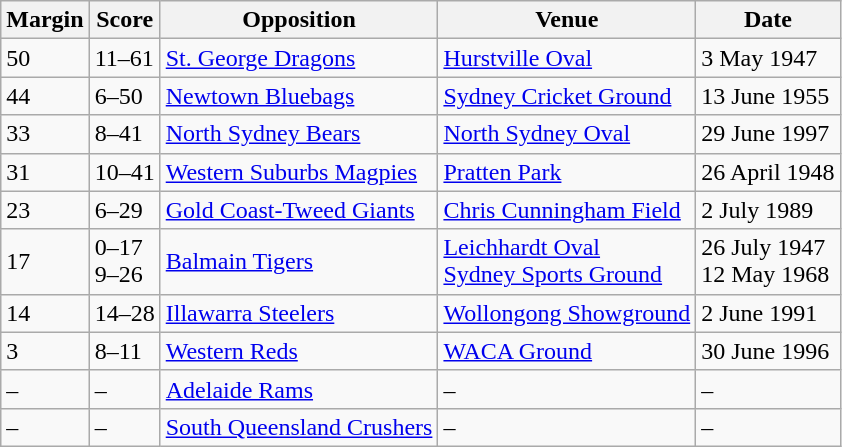<table class="wikitable" style="text-align:left;">
<tr>
<th>Margin</th>
<th>Score</th>
<th>Opposition</th>
<th>Venue</th>
<th>Date</th>
</tr>
<tr>
<td>50</td>
<td>11–61</td>
<td> <a href='#'>St. George Dragons</a></td>
<td><a href='#'>Hurstville Oval</a></td>
<td>3 May 1947</td>
</tr>
<tr>
<td>44</td>
<td>6–50</td>
<td> <a href='#'>Newtown Bluebags</a></td>
<td><a href='#'>Sydney Cricket Ground</a></td>
<td>13 June 1955</td>
</tr>
<tr>
<td>33</td>
<td>8–41</td>
<td> <a href='#'>North Sydney Bears</a></td>
<td><a href='#'>North Sydney Oval</a></td>
<td>29 June 1997</td>
</tr>
<tr>
<td>31</td>
<td>10–41</td>
<td> <a href='#'>Western Suburbs Magpies</a></td>
<td><a href='#'>Pratten Park</a></td>
<td>26 April 1948</td>
</tr>
<tr>
<td>23</td>
<td>6–29</td>
<td> <a href='#'>Gold Coast-Tweed Giants</a></td>
<td><a href='#'>Chris Cunningham Field</a></td>
<td>2 July 1989</td>
</tr>
<tr>
<td>17</td>
<td>0–17<br>9–26</td>
<td> <a href='#'>Balmain Tigers</a></td>
<td><a href='#'>Leichhardt Oval</a><br><a href='#'>Sydney Sports Ground</a></td>
<td>26 July 1947<br>12 May 1968</td>
</tr>
<tr>
<td>14</td>
<td>14–28</td>
<td> <a href='#'>Illawarra Steelers</a></td>
<td><a href='#'>Wollongong Showground</a></td>
<td>2 June 1991</td>
</tr>
<tr>
<td>3</td>
<td>8–11</td>
<td> <a href='#'>Western Reds</a></td>
<td><a href='#'>WACA Ground</a></td>
<td>30 June 1996</td>
</tr>
<tr>
<td>–</td>
<td>–</td>
<td> <a href='#'>Adelaide Rams</a></td>
<td>–</td>
<td>–</td>
</tr>
<tr>
<td>–</td>
<td>–</td>
<td> <a href='#'>South Queensland Crushers</a></td>
<td>–</td>
<td>–</td>
</tr>
</table>
